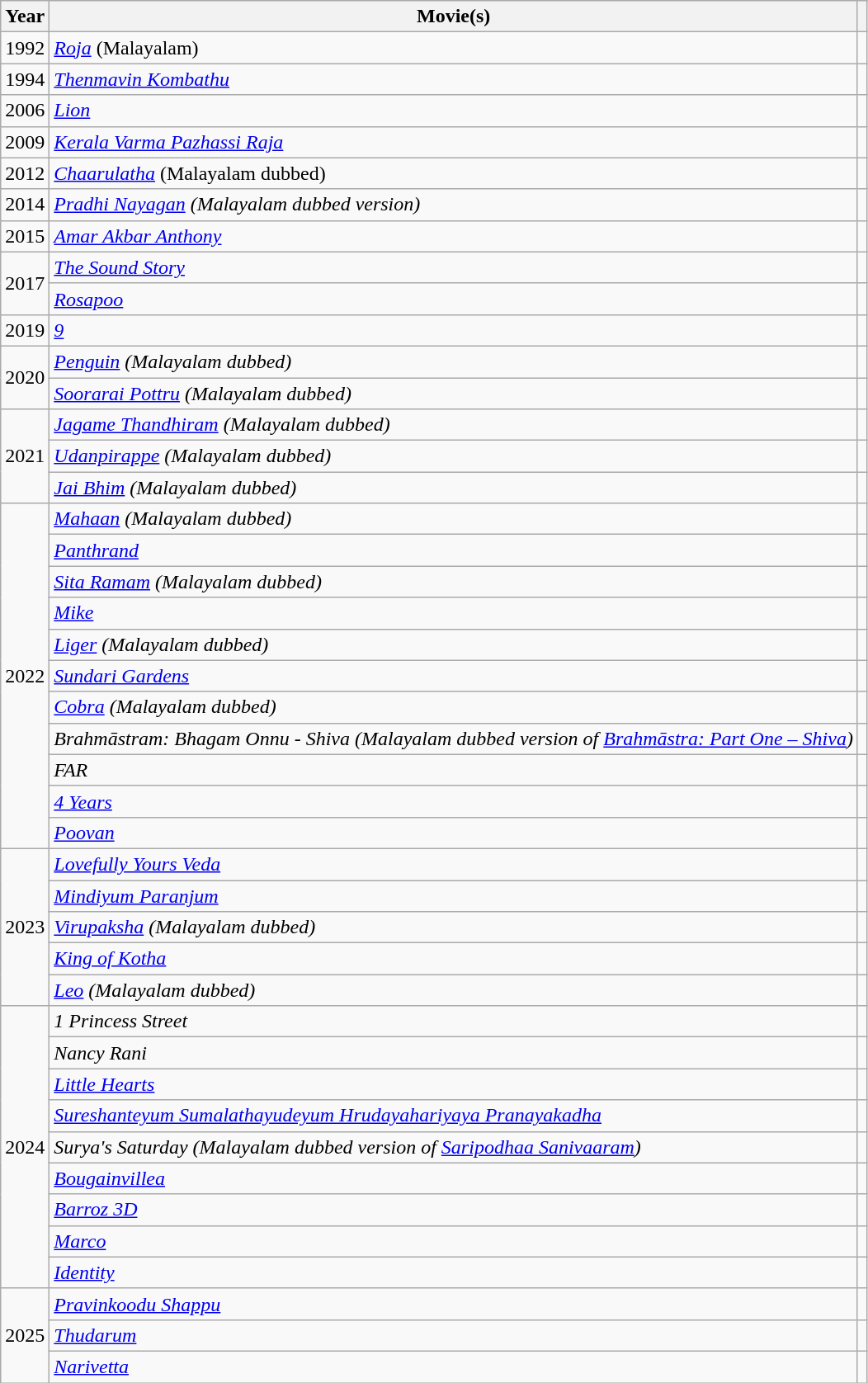<table class="wikitable">
<tr>
<th>Year</th>
<th>Movie(s)</th>
<th class="unsortable"><br></th>
</tr>
<tr>
<td>1992</td>
<td><em><a href='#'>Roja</a></em> (Malayalam)</td>
<td></td>
</tr>
<tr>
<td>1994</td>
<td><em><a href='#'>Thenmavin Kombathu</a></em></td>
<td></td>
</tr>
<tr>
<td>2006</td>
<td><em><a href='#'>Lion</a></em></td>
<td></td>
</tr>
<tr>
<td>2009</td>
<td><em><a href='#'> Kerala Varma Pazhassi Raja</a></em></td>
<td></td>
</tr>
<tr>
<td>2012</td>
<td><em><a href='#'>Chaarulatha</a></em> (Malayalam dubbed)</td>
<td></td>
</tr>
<tr>
<td>2014</td>
<td><em><a href='#'>Pradhi Nayagan</a> (Malayalam dubbed version)</em></td>
</tr>
<tr>
<td>2015</td>
<td><em><a href='#'>Amar Akbar Anthony</a></em></td>
<td></td>
</tr>
<tr>
<td rowspan="2">2017</td>
<td><em><a href='#'>The Sound Story</a></em></td>
<td></td>
</tr>
<tr>
<td><em><a href='#'>Rosapoo</a></em></td>
<td></td>
</tr>
<tr>
<td>2019</td>
<td><em><a href='#'>9</a></em></td>
<td></td>
</tr>
<tr>
<td rowspan="2">2020</td>
<td><em><a href='#'> Penguin</a> (Malayalam dubbed)</em></td>
<td></td>
</tr>
<tr>
<td><em><a href='#'>Soorarai Pottru</a> (Malayalam dubbed)</em></td>
<td></td>
</tr>
<tr>
<td rowspan="3">2021</td>
<td><em><a href='#'>Jagame Thandhiram</a> (Malayalam dubbed)</em></td>
<td></td>
</tr>
<tr>
<td><em><a href='#'>Udanpirappe</a> (Malayalam dubbed)</em></td>
<td></td>
</tr>
<tr>
<td><em><a href='#'> Jai Bhim</a> (Malayalam dubbed)</em></td>
<td></td>
</tr>
<tr>
<td rowspan="11">2022</td>
<td><em><a href='#'> Mahaan</a> (Malayalam dubbed)</em></td>
<td></td>
</tr>
<tr>
<td><em><a href='#'>Panthrand</a></em></td>
<td></td>
</tr>
<tr>
<td><em><a href='#'>Sita Ramam</a> (Malayalam dubbed)</em></td>
<td></td>
</tr>
<tr>
<td><em><a href='#'> Mike</a></em></td>
<td></td>
</tr>
<tr>
<td><em><a href='#'> Liger</a> (Malayalam dubbed)</em></td>
<td></td>
</tr>
<tr>
<td><em><a href='#'>Sundari Gardens</a></em></td>
<td></td>
</tr>
<tr>
<td><em><a href='#'> Cobra</a> (Malayalam dubbed)</em></td>
<td></td>
</tr>
<tr>
<td><em>Brahmāstram: Bhagam Onnu - Shiva  (Malayalam dubbed version of <a href='#'>Brahmāstra: Part One – Shiva</a>)</em></td>
<td></td>
</tr>
<tr>
<td><em>FAR</em></td>
<td></td>
</tr>
<tr>
<td><em><a href='#'> 4 Years</a></em></td>
<td></td>
</tr>
<tr>
<td><em><a href='#'>Poovan</a></em></td>
<td></td>
</tr>
<tr>
<td rowspan="5">2023</td>
<td><em><a href='#'>Lovefully Yours Veda</a></em></td>
<td></td>
</tr>
<tr>
<td><em><a href='#'>Mindiyum Paranjum</a></em></td>
<td></td>
</tr>
<tr>
<td><em><a href='#'> Virupaksha</a> (Malayalam dubbed)</em></td>
<td></td>
</tr>
<tr>
<td><em><a href='#'>King of Kotha</a></em></td>
<td></td>
</tr>
<tr>
<td><em><a href='#'> Leo</a> (Malayalam dubbed)</em></td>
<td></td>
</tr>
<tr>
<td rowspan="9">2024</td>
<td><em>1 Princess Street</em></td>
<td></td>
</tr>
<tr>
<td><em>Nancy Rani</em></td>
<td></td>
</tr>
<tr>
<td><em><a href='#'>Little Hearts</a></em></td>
<td></td>
</tr>
<tr>
<td><em><a href='#'>Sureshanteyum Sumalathayudeyum Hrudayahariyaya Pranayakadha</a></em></td>
<td></td>
</tr>
<tr>
<td><em>Surya's Saturday (Malayalam dubbed version of <a href='#'> Saripodhaa Sanivaaram</a>)</em></td>
<td></td>
</tr>
<tr>
<td><em><a href='#'>Bougainvillea</a></em></td>
<td></td>
</tr>
<tr>
<td><em><a href='#'>Barroz 3D</a></em></td>
<td></td>
</tr>
<tr>
<td><em><a href='#'>Marco</a></em></td>
<td></td>
</tr>
<tr>
<td><em><a href='#'>Identity</a></em></td>
<td></td>
</tr>
<tr>
<td rowspan="4">2025</td>
<td><em><a href='#'>Pravinkoodu Shappu</a></em></td>
<td></td>
</tr>
<tr>
<td><em><a href='#'>Thudarum</a></em></td>
<td></td>
</tr>
<tr>
<td><em><a href='#'>Narivetta</a></em></td>
<td></td>
</tr>
</table>
